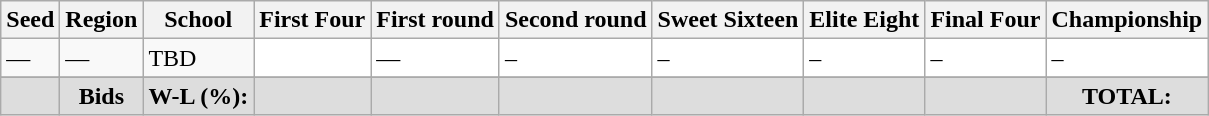<table class="sortable wikitable" style="white-space:nowrap; font-size:100%;">
<tr>
<th>Seed</th>
<th>Region</th>
<th>School</th>
<th>First Four</th>
<th>First round</th>
<th>Second round</th>
<th>Sweet Sixteen</th>
<th>Elite Eight</th>
<th>Final Four</th>
<th>Championship</th>
</tr>
<tr>
<td>―</td>
<td>―</td>
<td>TBD</td>
<td style="background:#fff;"></td>
<td style="background:#fff;">―</td>
<td style="background:#fff;">–</td>
<td style="background:#fff;">–</td>
<td style="background:#fff;">–</td>
<td style="background:#fff;">–</td>
<td style="background:#fff;">–</td>
</tr>
<tr>
</tr>
<tr class="sortbottom" style="text-align:center; background:#ddd;">
<td></td>
<td><strong>Bids</strong></td>
<td><strong>W-L (%):</strong></td>
<td></td>
<td></td>
<td></td>
<td></td>
<td></td>
<td></td>
<td><strong>TOTAL:</strong> </td>
</tr>
</table>
